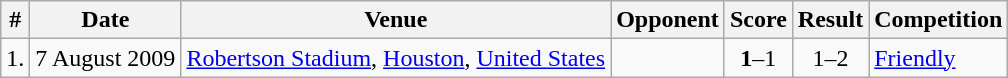<table class="wikitable">
<tr>
<th>#</th>
<th>Date</th>
<th>Venue</th>
<th>Opponent</th>
<th>Score</th>
<th>Result</th>
<th>Competition</th>
</tr>
<tr>
<td>1.</td>
<td>7 August 2009</td>
<td><a href='#'>Robertson Stadium</a>, <a href='#'>Houston</a>, <a href='#'>United States</a></td>
<td></td>
<td align=center><strong>1</strong>–1</td>
<td align=center>1–2</td>
<td><a href='#'>Friendly</a></td>
</tr>
</table>
